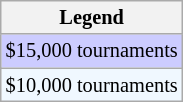<table class=wikitable style="font-size:85%">
<tr>
<th>Legend</th>
</tr>
<tr style="background:#ccccff;">
<td>$15,000 tournaments</td>
</tr>
<tr style="background:#f0f8ff;">
<td>$10,000 tournaments</td>
</tr>
</table>
